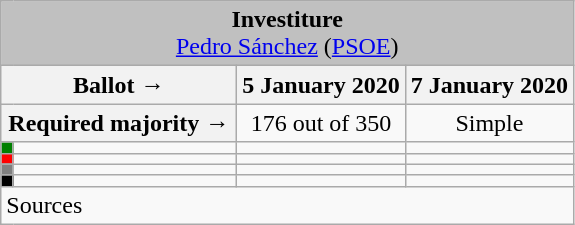<table class="wikitable" style="text-align:center;">
<tr>
<td colspan="4" align="center" bgcolor="#C0C0C0"><strong>Investiture</strong><br><a href='#'>Pedro Sánchez</a> (<a href='#'>PSOE</a>)</td>
</tr>
<tr>
<th colspan="2" style="width:150px;">Ballot →</th>
<th>5 January 2020</th>
<th>7 January 2020</th>
</tr>
<tr>
<th colspan="2">Required majority →</th>
<td>176 out of 350 </td>
<td>Simple </td>
</tr>
<tr>
<th style="width:1px; background:green;"></th>
<td style="text-align:left;"></td>
<td></td>
<td></td>
</tr>
<tr>
<th style="background:red;"></th>
<td style="text-align:left;"></td>
<td></td>
<td></td>
</tr>
<tr>
<th style="background:gray;"></th>
<td style="text-align:left;"></td>
<td></td>
<td></td>
</tr>
<tr>
<th style="background:black;"></th>
<td style="text-align:left;"></td>
<td></td>
<td></td>
</tr>
<tr>
<td style="text-align:left;" colspan="4">Sources</td>
</tr>
</table>
